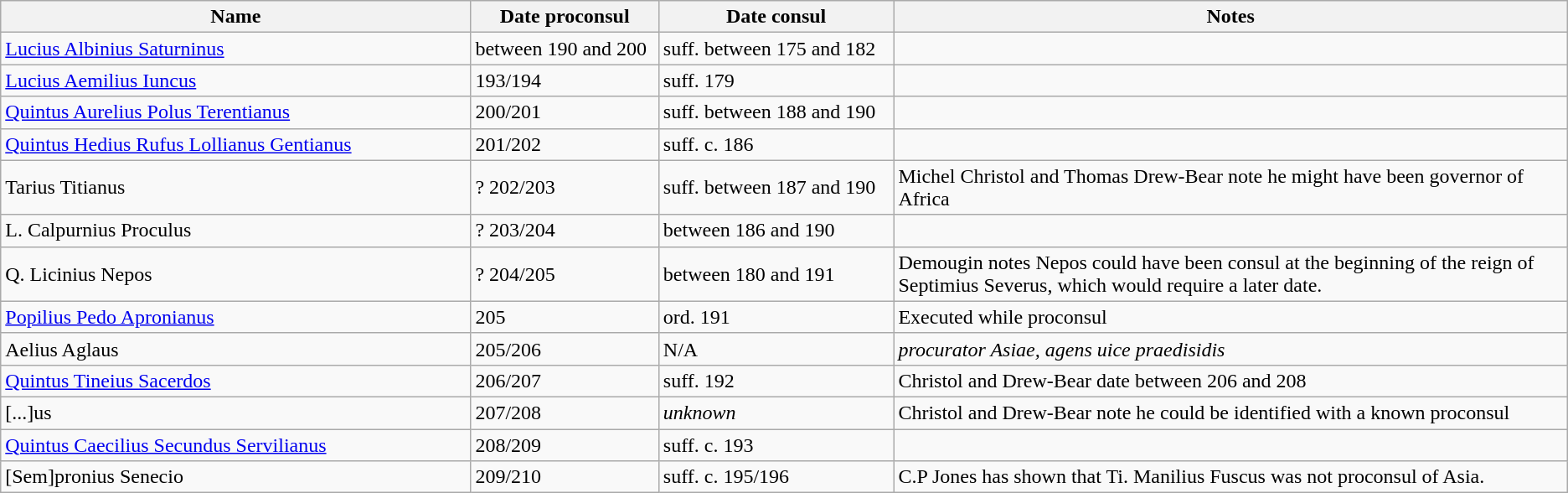<table class="wikitable">
<tr>
<th width=30%>Name</th>
<th width=12%>Date proconsul</th>
<th width=15%>Date consul</th>
<th width=43%>Notes</th>
</tr>
<tr>
<td><a href='#'>Lucius Albinius Saturninus</a></td>
<td>between 190 and 200</td>
<td>suff. between 175 and 182</td>
<td></td>
</tr>
<tr>
<td><a href='#'>Lucius Aemilius Iuncus</a></td>
<td>193/194</td>
<td>suff. 179</td>
<td></td>
</tr>
<tr>
<td><a href='#'>Quintus Aurelius Polus Terentianus</a></td>
<td>200/201</td>
<td>suff. between 188 and 190</td>
<td></td>
</tr>
<tr>
<td><a href='#'>Quintus Hedius Rufus Lollianus Gentianus</a></td>
<td>201/202</td>
<td>suff. c. 186</td>
<td></td>
</tr>
<tr>
<td>Tarius Titianus</td>
<td>? 202/203</td>
<td>suff. between 187 and 190</td>
<td>Michel Christol and Thomas Drew-Bear note he might have been governor of Africa</td>
</tr>
<tr>
<td>L. Calpurnius Proculus</td>
<td>? 203/204</td>
<td>between 186 and 190</td>
<td></td>
</tr>
<tr>
<td>Q. Licinius Nepos</td>
<td>? 204/205</td>
<td>between 180 and 191</td>
<td>Demougin notes Nepos could have been consul at the beginning of the reign of Septimius Severus, which would require a later date.</td>
</tr>
<tr>
<td><a href='#'>Popilius Pedo Apronianus</a></td>
<td>205</td>
<td>ord. 191</td>
<td>Executed while proconsul</td>
</tr>
<tr>
<td>Aelius Aglaus</td>
<td>205/206</td>
<td>N/A</td>
<td><em>procurator Asiae, agens uice praedisidis</em></td>
</tr>
<tr>
<td><a href='#'>Quintus Tineius Sacerdos</a></td>
<td>206/207</td>
<td>suff. 192</td>
<td>Christol and Drew-Bear date between 206 and 208</td>
</tr>
<tr>
<td>[...]us</td>
<td>207/208</td>
<td><em>unknown</em></td>
<td>Christol and Drew-Bear note he could be identified with a known proconsul</td>
</tr>
<tr>
<td><a href='#'>Quintus Caecilius Secundus Servilianus</a></td>
<td>208/209</td>
<td>suff. c. 193</td>
<td></td>
</tr>
<tr>
<td>[Sem]pronius Senecio</td>
<td>209/210</td>
<td>suff. c. 195/196</td>
<td>C.P Jones has shown that Ti. Manilius Fuscus was not proconsul of Asia.</td>
</tr>
</table>
